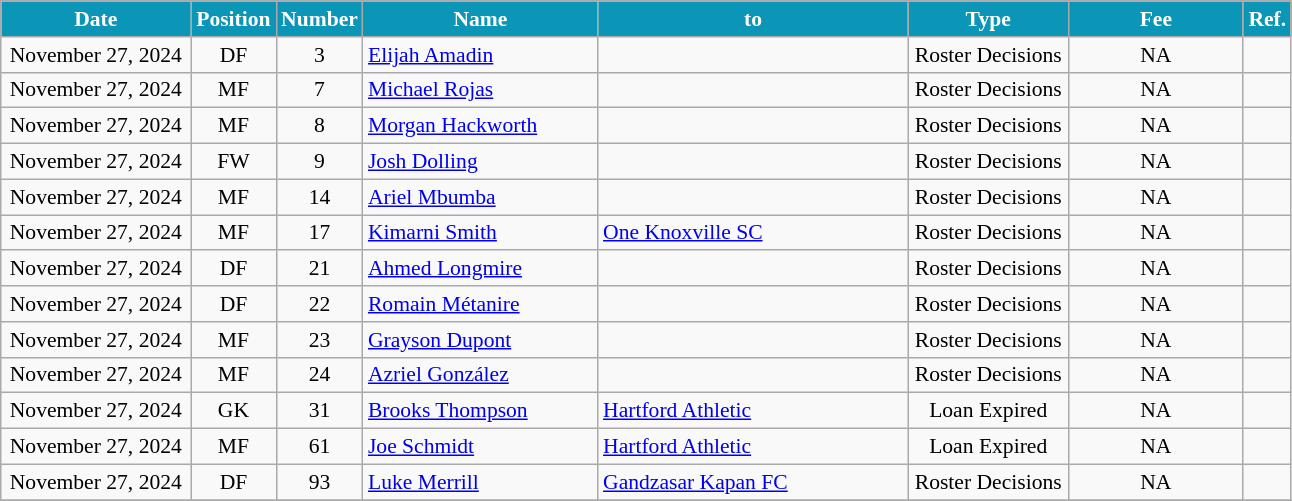<table class="wikitable" style="text-align:center; font-size:90%; ">
<tr>
<th style= "background:#0B96B7; color:#FFFFFF; width:120px;">Date</th>
<th style="background:#0B96B7; color:#FFFFFF; width:50px;">Position</th>
<th style="background:#0B96B7; color:#FFFFFF; width:50px;">Number</th>
<th style="background:#0B96B7; color:#FFFFFF; width:150px;">Name</th>
<th style="background:#0B96B7; color:#FFFFFF; width:200px;">to</th>
<th style="background:#0B96B7; color:#FFFFFF; Width:100px;">Type</th>
<th style="background:#0B96B7; color:#FFFFFF; width:110px;">Fee</th>
<th style="background:#0B96B7; color:#FFFFFF; width:25px;">Ref.</th>
</tr>
<tr>
<td>November 27, 2024</td>
<td>DF</td>
<td>3</td>
<td align="left"> <a href='#'>Elijah Amadin</a></td>
<td align="left"></td>
<td>Roster Decisions</td>
<td>NA</td>
<td></td>
</tr>
<tr>
<td>November 27, 2024</td>
<td>MF</td>
<td>7</td>
<td align="left"> <a href='#'>Michael Rojas</a></td>
<td align="left"></td>
<td>Roster Decisions</td>
<td>NA</td>
<td></td>
</tr>
<tr>
<td>November 27, 2024</td>
<td>MF</td>
<td>8</td>
<td align="left"> <a href='#'>Morgan Hackworth</a></td>
<td align="left"></td>
<td>Roster Decisions</td>
<td>NA</td>
<td></td>
</tr>
<tr>
<td>November 27, 2024</td>
<td>FW</td>
<td>9</td>
<td align="left"> <a href='#'>Josh Dolling</a></td>
<td align="left"></td>
<td>Roster Decisions</td>
<td>NA</td>
<td></td>
</tr>
<tr>
<td>November 27, 2024</td>
<td>MF</td>
<td>14</td>
<td align="left"> <a href='#'>Ariel Mbumba</a></td>
<td align="left"></td>
<td>Roster Decisions</td>
<td>NA</td>
<td></td>
</tr>
<tr>
<td>November 27, 2024</td>
<td>MF</td>
<td>17</td>
<td align="left"> <a href='#'>Kimarni Smith</a></td>
<td align="left"> <a href='#'>One Knoxville SC</a></td>
<td>Roster Decisions</td>
<td>NA</td>
<td></td>
</tr>
<tr>
<td>November 27, 2024</td>
<td>DF</td>
<td>21</td>
<td align="left"> <a href='#'>Ahmed Longmire</a></td>
<td align="left"></td>
<td>Roster Decisions</td>
<td>NA</td>
<td></td>
</tr>
<tr>
<td>November 27, 2024</td>
<td>DF</td>
<td>22</td>
<td align="left"> <a href='#'>Romain Métanire</a></td>
<td align="left"></td>
<td>Roster Decisions</td>
<td>NA</td>
<td></td>
</tr>
<tr>
<td>November 27, 2024</td>
<td>MF</td>
<td>23</td>
<td align="left"> <a href='#'>Grayson Dupont</a></td>
<td align="left"></td>
<td>Roster Decisions</td>
<td>NA</td>
<td></td>
</tr>
<tr>
<td>November 27, 2024</td>
<td>MF</td>
<td>24</td>
<td align="left"> <a href='#'>Azriel González</a></td>
<td align="left"></td>
<td>Roster Decisions</td>
<td>NA</td>
<td></td>
</tr>
<tr>
<td>November 27, 2024</td>
<td>GK</td>
<td>31</td>
<td align="left"> <a href='#'>Brooks Thompson</a></td>
<td align="left"> <a href='#'>Hartford Athletic</a></td>
<td>Loan Expired</td>
<td>NA</td>
<td></td>
</tr>
<tr>
<td>November 27, 2024</td>
<td>MF</td>
<td>61</td>
<td align="left"> <a href='#'>Joe Schmidt</a></td>
<td align="left"> <a href='#'>Hartford Athletic</a></td>
<td>Loan Expired</td>
<td>NA</td>
<td></td>
</tr>
<tr>
<td>November 27, 2024</td>
<td>DF</td>
<td>93</td>
<td align="left"> <a href='#'>Luke Merrill</a></td>
<td align="left"> <a href='#'>Gandzasar Kapan FC</a></td>
<td>Roster Decisions</td>
<td>NA</td>
<td></td>
</tr>
<tr>
</tr>
</table>
